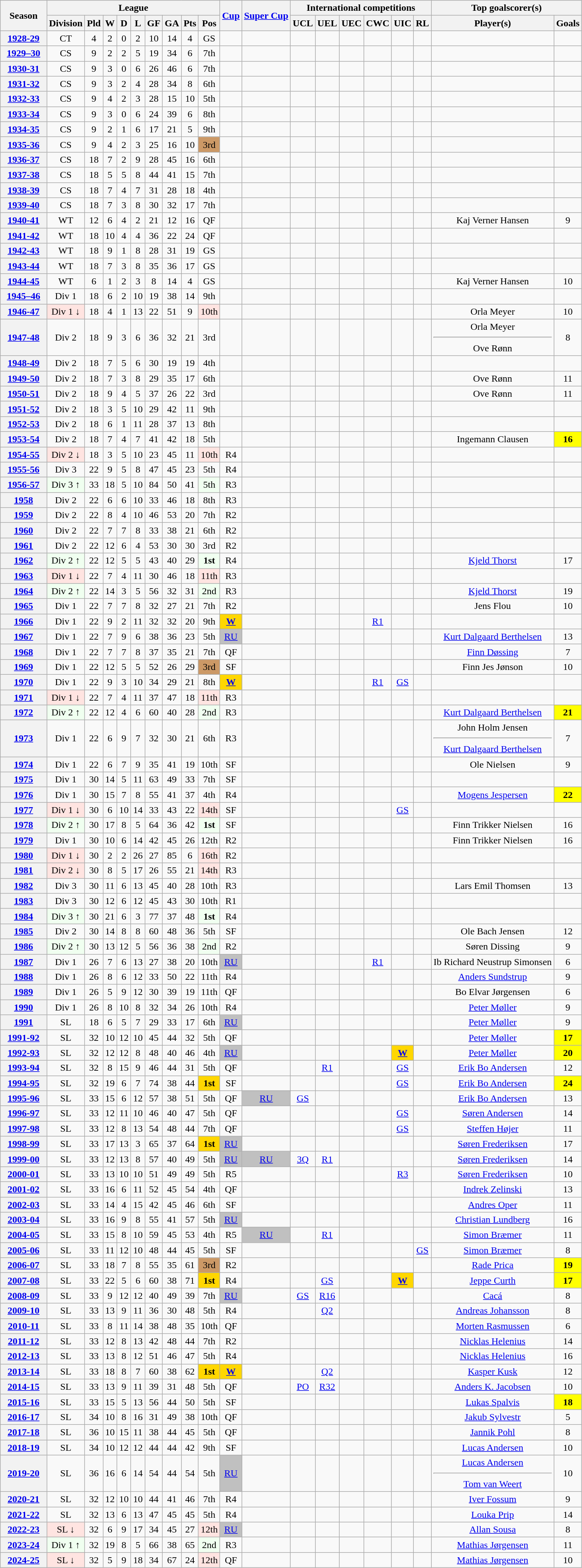<table class="wikitable plainrowheaders sortable" style="text-align: center">
<tr>
<th rowspan=2 width=8% scope=col>Season</th>
<th colspan=9>League</th>
<th rowspan=2><a href='#'>Cup</a></th>
<th rowspan=2><a href='#'>Super Cup</a></th>
<th colspan=6>International competitions</th>
<th colspan=2>Top goalscorer(s)</th>
</tr>
<tr>
<th>Division</th>
<th>Pld</th>
<th>W</th>
<th>D</th>
<th>L</th>
<th>GF</th>
<th>GA</th>
<th>Pts</th>
<th>Pos</th>
<th>UCL</th>
<th>UEL</th>
<th>UEC</th>
<th>CWC</th>
<th>UIC</th>
<th>RL</th>
<th>Player(s)</th>
<th>Goals</th>
</tr>
<tr>
<th><a href='#'>1928-29</a></th>
<td>CT</td>
<td>4</td>
<td>2</td>
<td>0</td>
<td>2</td>
<td>10</td>
<td>14</td>
<td>4</td>
<td>GS</td>
<td></td>
<td></td>
<td></td>
<td></td>
<td></td>
<td></td>
<td></td>
<td></td>
<td></td>
<td></td>
</tr>
<tr>
<th><a href='#'>1929–30</a></th>
<td>CS</td>
<td>9</td>
<td>2</td>
<td>2</td>
<td>5</td>
<td>19</td>
<td>34</td>
<td>6</td>
<td>7th</td>
<td></td>
<td></td>
<td></td>
<td></td>
<td></td>
<td></td>
<td></td>
<td></td>
<td></td>
<td></td>
</tr>
<tr>
<th><a href='#'>1930-31</a></th>
<td>CS</td>
<td>9</td>
<td>3</td>
<td>0</td>
<td>6</td>
<td>26</td>
<td>46</td>
<td>6</td>
<td>7th</td>
<td></td>
<td></td>
<td></td>
<td></td>
<td></td>
<td></td>
<td></td>
<td></td>
<td></td>
<td></td>
</tr>
<tr>
<th><a href='#'>1931-32</a></th>
<td>CS</td>
<td>9</td>
<td>3</td>
<td>2</td>
<td>4</td>
<td>28</td>
<td>34</td>
<td>8</td>
<td>6th</td>
<td></td>
<td></td>
<td></td>
<td></td>
<td></td>
<td></td>
<td></td>
<td></td>
<td></td>
<td></td>
</tr>
<tr>
<th><a href='#'>1932-33</a></th>
<td>CS</td>
<td>9</td>
<td>4</td>
<td>2</td>
<td>3</td>
<td>28</td>
<td>15</td>
<td>10</td>
<td>5th</td>
<td></td>
<td></td>
<td></td>
<td></td>
<td></td>
<td></td>
<td></td>
<td></td>
<td></td>
<td></td>
</tr>
<tr>
<th><a href='#'>1933-34</a></th>
<td>CS</td>
<td>9</td>
<td>3</td>
<td>0</td>
<td>6</td>
<td>24</td>
<td>39</td>
<td>6</td>
<td>8th</td>
<td></td>
<td></td>
<td></td>
<td></td>
<td></td>
<td></td>
<td></td>
<td></td>
<td></td>
<td></td>
</tr>
<tr>
<th><a href='#'>1934-35</a></th>
<td>CS</td>
<td>9</td>
<td>2</td>
<td>1</td>
<td>6</td>
<td>17</td>
<td>21</td>
<td>5</td>
<td>9th</td>
<td></td>
<td></td>
<td></td>
<td></td>
<td></td>
<td></td>
<td></td>
<td></td>
<td></td>
<td></td>
</tr>
<tr>
<th><a href='#'>1935-36</a></th>
<td>CS</td>
<td>9</td>
<td>4</td>
<td>2</td>
<td>3</td>
<td>25</td>
<td>16</td>
<td>10</td>
<td style="background:#c96;">3rd</td>
<td></td>
<td></td>
<td></td>
<td></td>
<td></td>
<td></td>
<td></td>
<td></td>
<td></td>
<td></td>
</tr>
<tr>
<th><a href='#'>1936-37</a></th>
<td>CS</td>
<td>18</td>
<td>7</td>
<td>2</td>
<td>9</td>
<td>28</td>
<td>45</td>
<td>16</td>
<td>6th</td>
<td></td>
<td></td>
<td></td>
<td></td>
<td></td>
<td></td>
<td></td>
<td></td>
<td></td>
<td></td>
</tr>
<tr>
<th><a href='#'>1937-38</a></th>
<td>CS</td>
<td>18</td>
<td>5</td>
<td>5</td>
<td>8</td>
<td>44</td>
<td>41</td>
<td>15</td>
<td>7th</td>
<td></td>
<td></td>
<td></td>
<td></td>
<td></td>
<td></td>
<td></td>
<td></td>
<td></td>
<td></td>
</tr>
<tr>
<th><a href='#'>1938-39</a></th>
<td>CS</td>
<td>18</td>
<td>7</td>
<td>4</td>
<td>7</td>
<td>31</td>
<td>28</td>
<td>18</td>
<td>4th</td>
<td></td>
<td></td>
<td></td>
<td></td>
<td></td>
<td></td>
<td></td>
<td></td>
<td></td>
<td></td>
</tr>
<tr>
<th><a href='#'>1939-40</a></th>
<td>CS</td>
<td>18</td>
<td>7</td>
<td>3</td>
<td>8</td>
<td>30</td>
<td>32</td>
<td>17</td>
<td>7th</td>
<td></td>
<td></td>
<td></td>
<td></td>
<td></td>
<td></td>
<td></td>
<td></td>
<td></td>
<td></td>
</tr>
<tr>
<th><a href='#'>1940-41</a></th>
<td>WT</td>
<td>12</td>
<td>6</td>
<td>4</td>
<td>2</td>
<td>21</td>
<td>12</td>
<td>16</td>
<td>QF</td>
<td></td>
<td></td>
<td></td>
<td></td>
<td></td>
<td></td>
<td></td>
<td></td>
<td>Kaj Verner Hansen</td>
<td>9</td>
</tr>
<tr>
<th><a href='#'>1941-42</a></th>
<td>WT</td>
<td>18</td>
<td>10</td>
<td>4</td>
<td>4</td>
<td>36</td>
<td>22</td>
<td>24</td>
<td>QF</td>
<td></td>
<td></td>
<td></td>
<td></td>
<td></td>
<td></td>
<td></td>
<td></td>
<td></td>
<td></td>
</tr>
<tr>
<th><a href='#'>1942-43</a></th>
<td>WT</td>
<td>18</td>
<td>9</td>
<td>1</td>
<td>8</td>
<td>28</td>
<td>31</td>
<td>19</td>
<td>GS</td>
<td></td>
<td></td>
<td></td>
<td></td>
<td></td>
<td></td>
<td></td>
<td></td>
<td></td>
<td></td>
</tr>
<tr>
<th><a href='#'>1943-44</a></th>
<td>WT</td>
<td>18</td>
<td>7</td>
<td>3</td>
<td>8</td>
<td>35</td>
<td>36</td>
<td>17</td>
<td>GS</td>
<td></td>
<td></td>
<td></td>
<td></td>
<td></td>
<td></td>
<td></td>
<td></td>
<td></td>
<td></td>
</tr>
<tr>
<th><a href='#'>1944-45</a></th>
<td>WT</td>
<td>6</td>
<td>1</td>
<td>2</td>
<td>3</td>
<td>8</td>
<td>14</td>
<td>4</td>
<td>GS</td>
<td></td>
<td></td>
<td></td>
<td></td>
<td></td>
<td></td>
<td></td>
<td></td>
<td>Kaj Verner Hansen</td>
<td>10</td>
</tr>
<tr>
<th><a href='#'>1945–46</a></th>
<td>Div 1</td>
<td>18</td>
<td>6</td>
<td>2</td>
<td>10</td>
<td>19</td>
<td>38</td>
<td>14</td>
<td>9th</td>
<td></td>
<td></td>
<td></td>
<td></td>
<td></td>
<td></td>
<td></td>
<td></td>
<td></td>
<td></td>
</tr>
<tr>
<th><a href='#'>1946-47</a></th>
<td bgcolor=MistyRose>Div 1 ↓</td>
<td>18</td>
<td>4</td>
<td>1</td>
<td>13</td>
<td>22</td>
<td>51</td>
<td>9</td>
<td bgcolor=mistyrose>10th</td>
<td></td>
<td></td>
<td></td>
<td></td>
<td></td>
<td></td>
<td></td>
<td></td>
<td>Orla Meyer</td>
<td>10</td>
</tr>
<tr>
<th><a href='#'>1947-48</a></th>
<td>Div 2</td>
<td>18</td>
<td>9</td>
<td>3</td>
<td>6</td>
<td>36</td>
<td>32</td>
<td>21</td>
<td>3rd</td>
<td></td>
<td></td>
<td></td>
<td></td>
<td></td>
<td></td>
<td></td>
<td></td>
<td>Orla Meyer<hr>Ove Rønn</td>
<td>8</td>
</tr>
<tr>
<th><a href='#'>1948-49</a></th>
<td>Div 2</td>
<td>18</td>
<td>7</td>
<td>5</td>
<td>6</td>
<td>30</td>
<td>19</td>
<td>19</td>
<td>4th</td>
<td></td>
<td></td>
<td></td>
<td></td>
<td></td>
<td></td>
<td></td>
<td></td>
<td></td>
<td></td>
</tr>
<tr>
<th><a href='#'>1949-50</a></th>
<td>Div 2</td>
<td>18</td>
<td>7</td>
<td>3</td>
<td>8</td>
<td>29</td>
<td>35</td>
<td>17</td>
<td>6th</td>
<td></td>
<td></td>
<td></td>
<td></td>
<td></td>
<td></td>
<td></td>
<td></td>
<td>Ove Rønn</td>
<td>11</td>
</tr>
<tr>
<th><a href='#'>1950-51</a></th>
<td>Div 2</td>
<td>18</td>
<td>9</td>
<td>4</td>
<td>5</td>
<td>37</td>
<td>26</td>
<td>22</td>
<td>3rd</td>
<td></td>
<td></td>
<td></td>
<td></td>
<td></td>
<td></td>
<td></td>
<td></td>
<td>Ove Rønn</td>
<td>11</td>
</tr>
<tr>
<th><a href='#'>1951-52</a></th>
<td>Div 2</td>
<td>18</td>
<td>3</td>
<td>5</td>
<td>10</td>
<td>29</td>
<td>42</td>
<td>11</td>
<td>9th</td>
<td></td>
<td></td>
<td></td>
<td></td>
<td></td>
<td></td>
<td></td>
<td></td>
<td></td>
<td></td>
</tr>
<tr>
<th><a href='#'>1952-53</a></th>
<td>Div 2</td>
<td>18</td>
<td>6</td>
<td>1</td>
<td>11</td>
<td>28</td>
<td>37</td>
<td>13</td>
<td>8th</td>
<td></td>
<td></td>
<td></td>
<td></td>
<td></td>
<td></td>
<td></td>
<td></td>
<td></td>
<td></td>
</tr>
<tr>
<th><a href='#'>1953-54</a></th>
<td>Div 2</td>
<td>18</td>
<td>7</td>
<td>4</td>
<td>7</td>
<td>41</td>
<td>42</td>
<td>18</td>
<td>5th</td>
<td></td>
<td></td>
<td></td>
<td></td>
<td></td>
<td></td>
<td></td>
<td></td>
<td>Ingemann Clausen</td>
<td bgcolor=Yellow><strong>16</strong></td>
</tr>
<tr>
<th><a href='#'>1954-55</a></th>
<td bgcolor=MistyRose>Div 2 ↓</td>
<td>18</td>
<td>3</td>
<td>5</td>
<td>10</td>
<td>23</td>
<td>45</td>
<td>11</td>
<td bgcolor=mistyrose>10th</td>
<td>R4</td>
<td></td>
<td></td>
<td></td>
<td></td>
<td></td>
<td></td>
<td></td>
<td></td>
<td></td>
</tr>
<tr>
<th><a href='#'>1955-56</a></th>
<td>Div 3</td>
<td>22</td>
<td>9</td>
<td>5</td>
<td>8</td>
<td>47</td>
<td>45</td>
<td>23</td>
<td>5th</td>
<td>R4</td>
<td></td>
<td></td>
<td></td>
<td></td>
<td></td>
<td></td>
<td></td>
<td></td>
<td></td>
</tr>
<tr>
<th><a href='#'>1956-57</a></th>
<td bgcolor=honeydew>Div 3 ↑</td>
<td>33</td>
<td>18</td>
<td>5</td>
<td>10</td>
<td>84</td>
<td>50</td>
<td>41</td>
<td bgcolor=honeydew>5th</td>
<td>R3</td>
<td></td>
<td></td>
<td></td>
<td></td>
<td></td>
<td></td>
<td></td>
<td></td>
<td></td>
</tr>
<tr>
<th><a href='#'>1958</a></th>
<td>Div 2</td>
<td>22</td>
<td>6</td>
<td>6</td>
<td>10</td>
<td>33</td>
<td>46</td>
<td>18</td>
<td>8th</td>
<td>R3</td>
<td></td>
<td></td>
<td></td>
<td></td>
<td></td>
<td></td>
<td></td>
<td></td>
<td></td>
</tr>
<tr>
<th><a href='#'>1959</a></th>
<td>Div 2</td>
<td>22</td>
<td>8</td>
<td>4</td>
<td>10</td>
<td>46</td>
<td>53</td>
<td>20</td>
<td>7th</td>
<td>R2</td>
<td></td>
<td></td>
<td></td>
<td></td>
<td></td>
<td></td>
<td></td>
<td></td>
<td></td>
</tr>
<tr>
<th><a href='#'>1960</a></th>
<td>Div 2</td>
<td>22</td>
<td>7</td>
<td>7</td>
<td>8</td>
<td>33</td>
<td>38</td>
<td>21</td>
<td>6th</td>
<td>R2</td>
<td></td>
<td></td>
<td></td>
<td></td>
<td></td>
<td></td>
<td></td>
<td></td>
<td></td>
</tr>
<tr>
<th><a href='#'>1961</a></th>
<td>Div 2</td>
<td>22</td>
<td>12</td>
<td>6</td>
<td>4</td>
<td>53</td>
<td>30</td>
<td>30</td>
<td>3rd</td>
<td>R2</td>
<td></td>
<td></td>
<td></td>
<td></td>
<td></td>
<td></td>
<td></td>
<td></td>
<td></td>
</tr>
<tr>
<th><a href='#'>1962</a></th>
<td bgcolor=honeydew>Div 2 ↑</td>
<td>22</td>
<td>12</td>
<td>5</td>
<td>5</td>
<td>43</td>
<td>40</td>
<td>29</td>
<td bgcolor=honeydew><strong>1st</strong></td>
<td>R4</td>
<td></td>
<td></td>
<td></td>
<td></td>
<td></td>
<td></td>
<td></td>
<td><a href='#'>Kjeld Thorst</a></td>
<td>17</td>
</tr>
<tr>
<th><a href='#'>1963</a></th>
<td bgcolor=MistyRose>Div 1 ↓</td>
<td>22</td>
<td>7</td>
<td>4</td>
<td>11</td>
<td>30</td>
<td>46</td>
<td>18</td>
<td bgcolor=mistyrose>11th</td>
<td>R3</td>
<td></td>
<td></td>
<td></td>
<td></td>
<td></td>
<td></td>
<td></td>
<td></td>
<td></td>
</tr>
<tr>
<th><a href='#'>1964</a></th>
<td bgcolor=honeydew>Div 2 ↑</td>
<td>22</td>
<td>14</td>
<td>3</td>
<td>5</td>
<td>56</td>
<td>32</td>
<td>31</td>
<td bgcolor=honeydew>2nd</td>
<td>R3</td>
<td></td>
<td></td>
<td></td>
<td></td>
<td></td>
<td></td>
<td></td>
<td><a href='#'>Kjeld Thorst</a></td>
<td>19</td>
</tr>
<tr>
<th><a href='#'>1965</a></th>
<td>Div 1</td>
<td>22</td>
<td>7</td>
<td>7</td>
<td>8</td>
<td>32</td>
<td>27</td>
<td>21</td>
<td>7th</td>
<td>R2</td>
<td></td>
<td></td>
<td></td>
<td></td>
<td></td>
<td></td>
<td></td>
<td>Jens Flou</td>
<td>10</td>
</tr>
<tr>
<th><a href='#'>1966</a></th>
<td>Div 1</td>
<td>22</td>
<td>9</td>
<td>2</td>
<td>11</td>
<td>32</td>
<td>32</td>
<td>20</td>
<td>9th</td>
<td bgcolor=gold><strong><a href='#'>W</a></strong></td>
<td></td>
<td></td>
<td></td>
<td></td>
<td><a href='#'>R1</a></td>
<td></td>
<td></td>
<td></td>
<td></td>
</tr>
<tr>
<th><a href='#'>1967</a></th>
<td>Div 1</td>
<td>22</td>
<td>7</td>
<td>9</td>
<td>6</td>
<td>38</td>
<td>36</td>
<td>23</td>
<td>5th</td>
<td style="background:Silver;"><a href='#'>RU</a></td>
<td></td>
<td></td>
<td></td>
<td></td>
<td></td>
<td></td>
<td></td>
<td><a href='#'>Kurt Dalgaard Berthelsen</a></td>
<td>13</td>
</tr>
<tr>
<th><a href='#'>1968</a></th>
<td>Div 1</td>
<td>22</td>
<td>7</td>
<td>7</td>
<td>8</td>
<td>37</td>
<td>35</td>
<td>21</td>
<td>7th</td>
<td>QF</td>
<td></td>
<td></td>
<td></td>
<td></td>
<td></td>
<td></td>
<td></td>
<td><a href='#'>Finn Døssing</a></td>
<td>7</td>
</tr>
<tr>
<th><a href='#'>1969</a></th>
<td>Div 1</td>
<td>22</td>
<td>12</td>
<td>5</td>
<td>5</td>
<td>52</td>
<td>26</td>
<td>29</td>
<td style="background:#c96;">3rd</td>
<td>SF</td>
<td></td>
<td></td>
<td></td>
<td></td>
<td></td>
<td></td>
<td></td>
<td>Finn Jes Jønson</td>
<td>10</td>
</tr>
<tr>
<th><a href='#'>1970</a></th>
<td>Div 1</td>
<td>22</td>
<td>9</td>
<td>3</td>
<td>10</td>
<td>34</td>
<td>29</td>
<td>21</td>
<td>8th</td>
<td bgcolor=gold><strong><a href='#'>W</a></strong></td>
<td></td>
<td></td>
<td></td>
<td></td>
<td><a href='#'>R1</a></td>
<td><a href='#'>GS</a></td>
<td></td>
<td></td>
<td></td>
</tr>
<tr>
<th><a href='#'>1971</a></th>
<td bgcolor=MistyRose>Div 1 ↓</td>
<td>22</td>
<td>7</td>
<td>4</td>
<td>11</td>
<td>37</td>
<td>47</td>
<td>18</td>
<td bgcolor=mistyrose>11th</td>
<td>R3</td>
<td></td>
<td></td>
<td></td>
<td></td>
<td></td>
<td></td>
<td></td>
<td></td>
<td></td>
</tr>
<tr>
<th><a href='#'>1972</a></th>
<td bgcolor=honeydew>Div 2 ↑</td>
<td>22</td>
<td>12</td>
<td>4</td>
<td>6</td>
<td>60</td>
<td>40</td>
<td>28</td>
<td bgcolor=honeydew>2nd</td>
<td>R3</td>
<td></td>
<td></td>
<td></td>
<td></td>
<td></td>
<td></td>
<td></td>
<td><a href='#'>Kurt Dalgaard Berthelsen</a></td>
<td bgcolor=Yellow><strong>21</strong></td>
</tr>
<tr>
<th><a href='#'>1973</a></th>
<td>Div 1</td>
<td>22</td>
<td>6</td>
<td>9</td>
<td>7</td>
<td>32</td>
<td>30</td>
<td>21</td>
<td>6th</td>
<td>R3</td>
<td></td>
<td></td>
<td></td>
<td></td>
<td></td>
<td></td>
<td></td>
<td>John Holm Jensen<hr><a href='#'>Kurt Dalgaard Berthelsen</a></td>
<td>7</td>
</tr>
<tr>
<th><a href='#'>1974</a></th>
<td>Div 1</td>
<td>22</td>
<td>6</td>
<td>7</td>
<td>9</td>
<td>35</td>
<td>41</td>
<td>19</td>
<td>10th</td>
<td>SF</td>
<td></td>
<td></td>
<td></td>
<td></td>
<td></td>
<td></td>
<td></td>
<td>Ole Nielsen</td>
<td>9</td>
</tr>
<tr>
<th><a href='#'>1975</a></th>
<td>Div 1</td>
<td>30</td>
<td>14</td>
<td>5</td>
<td>11</td>
<td>63</td>
<td>49</td>
<td>33</td>
<td>7th</td>
<td>SF</td>
<td></td>
<td></td>
<td></td>
<td></td>
<td></td>
<td></td>
<td></td>
<td></td>
<td></td>
</tr>
<tr>
<th><a href='#'>1976</a></th>
<td>Div 1</td>
<td>30</td>
<td>15</td>
<td>7</td>
<td>8</td>
<td>55</td>
<td>41</td>
<td>37</td>
<td>4th</td>
<td>R4</td>
<td></td>
<td></td>
<td></td>
<td></td>
<td></td>
<td></td>
<td></td>
<td><a href='#'>Mogens Jespersen</a></td>
<td bgcolor=Yellow><strong>22</strong></td>
</tr>
<tr>
<th><a href='#'>1977</a></th>
<td bgcolor=MistyRose>Div 1 ↓</td>
<td>30</td>
<td>6</td>
<td>10</td>
<td>14</td>
<td>33</td>
<td>43</td>
<td>22</td>
<td bgcolor=mistyrose>14th</td>
<td>SF</td>
<td></td>
<td></td>
<td></td>
<td></td>
<td></td>
<td><a href='#'>GS</a></td>
<td></td>
<td></td>
<td></td>
</tr>
<tr>
<th><a href='#'>1978</a></th>
<td bgcolor=honeydew>Div 2 ↑</td>
<td>30</td>
<td>17</td>
<td>8</td>
<td>5</td>
<td>64</td>
<td>36</td>
<td>42</td>
<td bgcolor=honeydew><strong>1st</strong></td>
<td>SF</td>
<td></td>
<td></td>
<td></td>
<td></td>
<td></td>
<td></td>
<td></td>
<td>Finn Trikker Nielsen</td>
<td>16</td>
</tr>
<tr>
<th><a href='#'>1979</a></th>
<td>Div 1</td>
<td>30</td>
<td>10</td>
<td>6</td>
<td>14</td>
<td>42</td>
<td>45</td>
<td>26</td>
<td>12th</td>
<td>R2</td>
<td></td>
<td></td>
<td></td>
<td></td>
<td></td>
<td></td>
<td></td>
<td>Finn Trikker Nielsen</td>
<td>16</td>
</tr>
<tr>
<th><a href='#'>1980</a></th>
<td bgcolor=MistyRose>Div 1 ↓</td>
<td>30</td>
<td>2</td>
<td>2</td>
<td>26</td>
<td>27</td>
<td>85</td>
<td>6</td>
<td bgcolor=mistyrose>16th</td>
<td>R2</td>
<td></td>
<td></td>
<td></td>
<td></td>
<td></td>
<td></td>
<td></td>
<td></td>
<td></td>
</tr>
<tr>
<th><a href='#'>1981</a></th>
<td bgcolor=MistyRose>Div 2 ↓</td>
<td>30</td>
<td>8</td>
<td>5</td>
<td>17</td>
<td>26</td>
<td>55</td>
<td>21</td>
<td bgcolor=mistyrose>14th</td>
<td>R3</td>
<td></td>
<td></td>
<td></td>
<td></td>
<td></td>
<td></td>
<td></td>
<td></td>
<td></td>
</tr>
<tr>
<th><a href='#'>1982</a></th>
<td>Div 3</td>
<td>30</td>
<td>11</td>
<td>6</td>
<td>13</td>
<td>45</td>
<td>40</td>
<td>28</td>
<td>10th</td>
<td>R3</td>
<td></td>
<td></td>
<td></td>
<td></td>
<td></td>
<td></td>
<td></td>
<td>Lars Emil Thomsen</td>
<td>13</td>
</tr>
<tr>
<th><a href='#'>1983</a></th>
<td>Div 3</td>
<td>30</td>
<td>12</td>
<td>6</td>
<td>12</td>
<td>45</td>
<td>43</td>
<td>30</td>
<td>10th</td>
<td>R1</td>
<td></td>
<td></td>
<td></td>
<td></td>
<td></td>
<td></td>
<td></td>
<td></td>
<td></td>
</tr>
<tr>
<th><a href='#'>1984</a></th>
<td bgcolor=honeydew>Div 3 ↑</td>
<td>30</td>
<td>21</td>
<td>6</td>
<td>3</td>
<td>77</td>
<td>37</td>
<td>48</td>
<td bgcolor=honeydew><strong>1st</strong></td>
<td>R4</td>
<td></td>
<td></td>
<td></td>
<td></td>
<td></td>
<td></td>
<td></td>
<td></td>
<td></td>
</tr>
<tr>
<th><a href='#'>1985</a></th>
<td>Div 2</td>
<td>30</td>
<td>14</td>
<td>8</td>
<td>8</td>
<td>60</td>
<td>48</td>
<td>36</td>
<td>5th</td>
<td>SF</td>
<td></td>
<td></td>
<td></td>
<td></td>
<td></td>
<td></td>
<td></td>
<td>Ole Bach Jensen</td>
<td>12</td>
</tr>
<tr>
<th><a href='#'>1986</a></th>
<td bgcolor=honeydew>Div 2 ↑</td>
<td>30</td>
<td>13</td>
<td>12</td>
<td>5</td>
<td>56</td>
<td>36</td>
<td>38</td>
<td bgcolor=honeydew>2nd</td>
<td>R2</td>
<td></td>
<td></td>
<td></td>
<td></td>
<td></td>
<td></td>
<td></td>
<td>Søren Dissing</td>
<td>9</td>
</tr>
<tr>
<th><a href='#'>1987</a></th>
<td>Div 1</td>
<td>26</td>
<td>7</td>
<td>6</td>
<td>13</td>
<td>27</td>
<td>38</td>
<td>20</td>
<td>10th</td>
<td style="background:Silver;"><a href='#'>RU</a></td>
<td></td>
<td></td>
<td></td>
<td></td>
<td><a href='#'>R1</a></td>
<td></td>
<td></td>
<td>Ib Richard Neustrup Simonsen</td>
<td>6</td>
</tr>
<tr>
<th><a href='#'>1988</a></th>
<td>Div 1</td>
<td>26</td>
<td>8</td>
<td>6</td>
<td>12</td>
<td>33</td>
<td>50</td>
<td>22</td>
<td>11th</td>
<td>R4</td>
<td></td>
<td></td>
<td></td>
<td></td>
<td></td>
<td></td>
<td></td>
<td><a href='#'>Anders Sundstrup</a></td>
<td>9</td>
</tr>
<tr>
<th><a href='#'>1989</a></th>
<td>Div 1</td>
<td>26</td>
<td>5</td>
<td>9</td>
<td>12</td>
<td>30</td>
<td>39</td>
<td>19</td>
<td>11th</td>
<td>QF</td>
<td></td>
<td></td>
<td></td>
<td></td>
<td></td>
<td></td>
<td></td>
<td>Bo Elvar Jørgensen</td>
<td>6</td>
</tr>
<tr>
<th><a href='#'>1990</a></th>
<td>Div 1</td>
<td>26</td>
<td>8</td>
<td>10</td>
<td>8</td>
<td>32</td>
<td>34</td>
<td>26</td>
<td>10th</td>
<td>R4</td>
<td></td>
<td></td>
<td></td>
<td></td>
<td></td>
<td></td>
<td></td>
<td><a href='#'>Peter Møller</a></td>
<td>9</td>
</tr>
<tr>
<th><a href='#'>1991</a></th>
<td>SL</td>
<td>18</td>
<td>6</td>
<td>5</td>
<td>7</td>
<td>29</td>
<td>33</td>
<td>17</td>
<td>6th</td>
<td style="background:Silver;"><a href='#'>RU</a></td>
<td></td>
<td></td>
<td></td>
<td></td>
<td></td>
<td></td>
<td></td>
<td><a href='#'>Peter Møller</a></td>
<td>9</td>
</tr>
<tr>
<th><a href='#'>1991-92</a></th>
<td>SL</td>
<td>32</td>
<td>10</td>
<td>12</td>
<td>10</td>
<td>45</td>
<td>44</td>
<td>32</td>
<td>5th</td>
<td>QF</td>
<td></td>
<td></td>
<td></td>
<td></td>
<td></td>
<td></td>
<td></td>
<td><a href='#'>Peter Møller</a></td>
<td bgcolor=Yellow><strong>17</strong></td>
</tr>
<tr>
<th><a href='#'>1992-93</a></th>
<td>SL</td>
<td>32</td>
<td>12</td>
<td>12</td>
<td>8</td>
<td>48</td>
<td>40</td>
<td>46</td>
<td>4th</td>
<td style="background:Silver;"><a href='#'>RU</a></td>
<td></td>
<td></td>
<td></td>
<td></td>
<td></td>
<td bgcolor=gold><a href='#'><strong>W</strong></a></td>
<td></td>
<td><a href='#'>Peter Møller</a></td>
<td bgcolor=Yellow><strong>20</strong></td>
</tr>
<tr>
<th><a href='#'>1993-94</a></th>
<td>SL</td>
<td>32</td>
<td>8</td>
<td>15</td>
<td>9</td>
<td>46</td>
<td>44</td>
<td>31</td>
<td>5th</td>
<td>QF</td>
<td></td>
<td></td>
<td><a href='#'>R1</a></td>
<td></td>
<td></td>
<td><a href='#'>GS</a></td>
<td></td>
<td><a href='#'>Erik Bo Andersen</a></td>
<td>12</td>
</tr>
<tr>
<th><a href='#'>1994-95</a></th>
<td>SL</td>
<td>32</td>
<td>19</td>
<td>6</td>
<td>7</td>
<td>74</td>
<td>38</td>
<td>44</td>
<td bgcolor=Gold><strong>1st</strong></td>
<td>SF</td>
<td></td>
<td></td>
<td></td>
<td></td>
<td></td>
<td><a href='#'>GS</a></td>
<td></td>
<td><a href='#'>Erik Bo Andersen</a></td>
<td bgcolor=Yellow><strong>24</strong></td>
</tr>
<tr>
<th><a href='#'>1995-96</a></th>
<td>SL</td>
<td>33</td>
<td>15</td>
<td>6</td>
<td>12</td>
<td>57</td>
<td>38</td>
<td>51</td>
<td>5th</td>
<td>QF</td>
<td style="background:Silver;"><a href='#'>RU</a></td>
<td><a href='#'>GS</a></td>
<td></td>
<td></td>
<td></td>
<td></td>
<td></td>
<td><a href='#'>Erik Bo Andersen</a></td>
<td>13</td>
</tr>
<tr>
<th><a href='#'>1996-97</a></th>
<td>SL</td>
<td>33</td>
<td>12</td>
<td>11</td>
<td>10</td>
<td>46</td>
<td>40</td>
<td>47</td>
<td>5th</td>
<td>QF</td>
<td></td>
<td></td>
<td></td>
<td></td>
<td></td>
<td><a href='#'>GS</a></td>
<td></td>
<td><a href='#'>Søren Andersen</a></td>
<td>14</td>
</tr>
<tr>
<th><a href='#'>1997-98</a></th>
<td>SL</td>
<td>33</td>
<td>12</td>
<td>8</td>
<td>13</td>
<td>54</td>
<td>48</td>
<td>44</td>
<td>7th</td>
<td>QF</td>
<td></td>
<td></td>
<td></td>
<td></td>
<td></td>
<td><a href='#'>GS</a></td>
<td></td>
<td><a href='#'>Steffen Højer</a></td>
<td>11</td>
</tr>
<tr>
<th><a href='#'>1998-99</a></th>
<td>SL</td>
<td>33</td>
<td>17</td>
<td>13</td>
<td>3</td>
<td>65</td>
<td>37</td>
<td>64</td>
<td bgcolor=Gold><strong>1st</strong></td>
<td style="background:Silver;"><a href='#'>RU</a></td>
<td></td>
<td></td>
<td></td>
<td></td>
<td></td>
<td></td>
<td></td>
<td><a href='#'>Søren Frederiksen</a></td>
<td>17</td>
</tr>
<tr>
<th><a href='#'>1999-00</a></th>
<td>SL</td>
<td>33</td>
<td>12</td>
<td>13</td>
<td>8</td>
<td>57</td>
<td>40</td>
<td>49</td>
<td>5th</td>
<td style="background:Silver;"><a href='#'>RU</a></td>
<td style="background:Silver;"><a href='#'>RU</a></td>
<td><a href='#'>3Q</a></td>
<td><a href='#'>R1</a></td>
<td></td>
<td></td>
<td></td>
<td></td>
<td><a href='#'>Søren Frederiksen</a></td>
<td>14</td>
</tr>
<tr>
<th><a href='#'>2000-01</a></th>
<td>SL</td>
<td>33</td>
<td>13</td>
<td>10</td>
<td>10</td>
<td>51</td>
<td>49</td>
<td>49</td>
<td>5th</td>
<td>R5</td>
<td></td>
<td></td>
<td></td>
<td></td>
<td></td>
<td><a href='#'>R3</a></td>
<td></td>
<td><a href='#'>Søren Frederiksen</a></td>
<td>10</td>
</tr>
<tr>
<th><a href='#'>2001-02</a></th>
<td>SL</td>
<td>33</td>
<td>16</td>
<td>6</td>
<td>11</td>
<td>52</td>
<td>45</td>
<td>54</td>
<td>4th</td>
<td>QF</td>
<td></td>
<td></td>
<td></td>
<td></td>
<td></td>
<td></td>
<td></td>
<td><a href='#'>Indrek Zelinski</a></td>
<td>13</td>
</tr>
<tr>
<th><a href='#'>2002-03</a></th>
<td>SL</td>
<td>33</td>
<td>14</td>
<td>4</td>
<td>15</td>
<td>42</td>
<td>45</td>
<td>46</td>
<td>6th</td>
<td>SF</td>
<td></td>
<td></td>
<td></td>
<td></td>
<td></td>
<td></td>
<td></td>
<td><a href='#'>Andres Oper</a></td>
<td>11</td>
</tr>
<tr>
<th><a href='#'>2003-04</a></th>
<td>SL</td>
<td>33</td>
<td>16</td>
<td>9</td>
<td>8</td>
<td>55</td>
<td>41</td>
<td>57</td>
<td>5th</td>
<td style="background:Silver;"><a href='#'>RU</a></td>
<td></td>
<td></td>
<td></td>
<td></td>
<td></td>
<td></td>
<td></td>
<td><a href='#'>Christian Lundberg</a></td>
<td>16</td>
</tr>
<tr>
<th><a href='#'>2004-05</a></th>
<td>SL</td>
<td>33</td>
<td>15</td>
<td>8</td>
<td>10</td>
<td>59</td>
<td>45</td>
<td>53</td>
<td>4th</td>
<td>R5</td>
<td style="background:Silver;"><a href='#'>RU</a></td>
<td></td>
<td><a href='#'>R1</a></td>
<td></td>
<td></td>
<td></td>
<td></td>
<td><a href='#'>Simon Bræmer</a></td>
<td>11</td>
</tr>
<tr>
<th><a href='#'>2005-06</a></th>
<td>SL</td>
<td>33</td>
<td>11</td>
<td>12</td>
<td>10</td>
<td>48</td>
<td>44</td>
<td>45</td>
<td>5th</td>
<td>SF</td>
<td></td>
<td></td>
<td></td>
<td></td>
<td></td>
<td></td>
<td><a href='#'>GS</a></td>
<td><a href='#'>Simon Bræmer</a></td>
<td>8</td>
</tr>
<tr>
<th><a href='#'>2006-07</a></th>
<td>SL</td>
<td>33</td>
<td>18</td>
<td>7</td>
<td>8</td>
<td>55</td>
<td>35</td>
<td>61</td>
<td style="background:#c96;">3rd</td>
<td>R2</td>
<td></td>
<td></td>
<td></td>
<td></td>
<td></td>
<td></td>
<td></td>
<td><a href='#'>Rade Prica</a></td>
<td bgcolor=Yellow><strong>19</strong></td>
</tr>
<tr>
<th><a href='#'>2007-08</a></th>
<td>SL</td>
<td>33</td>
<td>22</td>
<td>5</td>
<td>6</td>
<td>60</td>
<td>38</td>
<td>71</td>
<td bgcolor=Gold><strong>1st</strong></td>
<td>R4</td>
<td></td>
<td></td>
<td><a href='#'>GS</a></td>
<td></td>
<td></td>
<td bgcolor=gold><a href='#'><strong>W</strong></a></td>
<td></td>
<td><a href='#'>Jeppe Curth</a></td>
<td bgcolor=Yellow><strong>17</strong></td>
</tr>
<tr>
<th><a href='#'>2008-09</a></th>
<td>SL</td>
<td>33</td>
<td>9</td>
<td>12</td>
<td>12</td>
<td>40</td>
<td>49</td>
<td>39</td>
<td>7th</td>
<td style="background:Silver;"><a href='#'>RU</a></td>
<td></td>
<td><a href='#'>GS</a></td>
<td><a href='#'>R16</a></td>
<td></td>
<td></td>
<td></td>
<td></td>
<td><a href='#'>Cacá</a></td>
<td>8</td>
</tr>
<tr>
<th><a href='#'>2009-10</a></th>
<td>SL</td>
<td>33</td>
<td>13</td>
<td>9</td>
<td>11</td>
<td>36</td>
<td>30</td>
<td>48</td>
<td>5th</td>
<td>R4</td>
<td></td>
<td></td>
<td><a href='#'>Q2</a></td>
<td></td>
<td></td>
<td></td>
<td></td>
<td><a href='#'>Andreas Johansson</a></td>
<td>8</td>
</tr>
<tr>
<th><a href='#'>2010-11</a></th>
<td>SL</td>
<td>33</td>
<td>8</td>
<td>11</td>
<td>14</td>
<td>38</td>
<td>48</td>
<td>35</td>
<td>10th</td>
<td>QF</td>
<td></td>
<td></td>
<td></td>
<td></td>
<td></td>
<td></td>
<td></td>
<td><a href='#'>Morten Rasmussen</a></td>
<td>6</td>
</tr>
<tr>
<th><a href='#'>2011-12</a></th>
<td>SL</td>
<td>33</td>
<td>12</td>
<td>8</td>
<td>13</td>
<td>42</td>
<td>48</td>
<td>44</td>
<td>7th</td>
<td>R2</td>
<td></td>
<td></td>
<td></td>
<td></td>
<td></td>
<td></td>
<td></td>
<td><a href='#'>Nicklas Helenius</a></td>
<td>14</td>
</tr>
<tr>
<th><a href='#'>2012-13</a></th>
<td>SL</td>
<td>33</td>
<td>13</td>
<td>8</td>
<td>12</td>
<td>51</td>
<td>46</td>
<td>47</td>
<td>5th</td>
<td>R4</td>
<td></td>
<td></td>
<td></td>
<td></td>
<td></td>
<td></td>
<td></td>
<td><a href='#'>Nicklas Helenius</a></td>
<td>16</td>
</tr>
<tr>
<th><a href='#'>2013-14</a></th>
<td>SL</td>
<td>33</td>
<td>18</td>
<td>8</td>
<td>7</td>
<td>60</td>
<td>38</td>
<td>62</td>
<td bgcolor=Gold><strong>1st</strong></td>
<td bgcolor=gold><strong><a href='#'>W</a></strong></td>
<td></td>
<td></td>
<td><a href='#'>Q2</a></td>
<td></td>
<td></td>
<td></td>
<td></td>
<td><a href='#'>Kasper Kusk</a></td>
<td>12</td>
</tr>
<tr>
<th><a href='#'>2014-15</a></th>
<td>SL</td>
<td>33</td>
<td>13</td>
<td>9</td>
<td>11</td>
<td>39</td>
<td>31</td>
<td>48</td>
<td>5th</td>
<td>QF</td>
<td></td>
<td><a href='#'>PO</a></td>
<td><a href='#'>R32</a></td>
<td></td>
<td></td>
<td></td>
<td></td>
<td><a href='#'>Anders K. Jacobsen</a></td>
<td>10</td>
</tr>
<tr>
<th><a href='#'>2015-16</a></th>
<td>SL</td>
<td>33</td>
<td>15</td>
<td>5</td>
<td>13</td>
<td>56</td>
<td>44</td>
<td>50</td>
<td>5th</td>
<td>SF</td>
<td></td>
<td></td>
<td></td>
<td></td>
<td></td>
<td></td>
<td></td>
<td><a href='#'>Lukas Spalvis</a></td>
<td bgcolor=Yellow><strong>18</strong></td>
</tr>
<tr>
<th><a href='#'>2016-17</a></th>
<td>SL</td>
<td>34</td>
<td>10</td>
<td>8</td>
<td>16</td>
<td>31</td>
<td>49</td>
<td>38</td>
<td>10th</td>
<td>QF</td>
<td></td>
<td></td>
<td></td>
<td></td>
<td></td>
<td></td>
<td></td>
<td><a href='#'>Jakub Sylvestr</a></td>
<td>5</td>
</tr>
<tr>
<th><a href='#'>2017-18</a></th>
<td>SL</td>
<td>36</td>
<td>10</td>
<td>15</td>
<td>11</td>
<td>38</td>
<td>44</td>
<td>45</td>
<td>5th</td>
<td>QF</td>
<td></td>
<td></td>
<td></td>
<td></td>
<td></td>
<td></td>
<td></td>
<td><a href='#'>Jannik Pohl</a></td>
<td>8</td>
</tr>
<tr>
<th><a href='#'>2018-19</a></th>
<td>SL</td>
<td>34</td>
<td>10</td>
<td>12</td>
<td>12</td>
<td>44</td>
<td>44</td>
<td>42</td>
<td>9th</td>
<td>SF</td>
<td></td>
<td></td>
<td></td>
<td></td>
<td></td>
<td></td>
<td></td>
<td><a href='#'>Lucas Andersen</a></td>
<td>10</td>
</tr>
<tr>
<th><a href='#'>2019-20</a></th>
<td>SL</td>
<td>36</td>
<td>16</td>
<td>6</td>
<td>14</td>
<td>54</td>
<td>44</td>
<td>54</td>
<td>5th</td>
<td style="background:Silver;"><a href='#'>RU</a></td>
<td></td>
<td></td>
<td></td>
<td></td>
<td></td>
<td></td>
<td></td>
<td><a href='#'>Lucas Andersen</a><hr><a href='#'>Tom van Weert</a></td>
<td>10</td>
</tr>
<tr>
<th><a href='#'>2020-21</a></th>
<td>SL</td>
<td>32</td>
<td>12</td>
<td>10</td>
<td>10</td>
<td>44</td>
<td>41</td>
<td>46</td>
<td>7th</td>
<td>R4</td>
<td></td>
<td></td>
<td></td>
<td></td>
<td></td>
<td></td>
<td></td>
<td><a href='#'>Iver Fossum</a></td>
<td>9</td>
</tr>
<tr>
<th><a href='#'>2021-22</a></th>
<td>SL</td>
<td>32</td>
<td>13</td>
<td>6</td>
<td>13</td>
<td>47</td>
<td>45</td>
<td>45</td>
<td>5th</td>
<td>R4</td>
<td></td>
<td></td>
<td></td>
<td></td>
<td></td>
<td></td>
<td></td>
<td><a href='#'>Louka Prip</a></td>
<td>14</td>
</tr>
<tr>
<th><a href='#'>2022-23</a></th>
<td bgcolor=MistyRose>SL ↓</td>
<td>32</td>
<td>6</td>
<td>9</td>
<td>17</td>
<td>34</td>
<td>45</td>
<td>27</td>
<td bgcolor=mistyrose>12th</td>
<td style="background:Silver;"><a href='#'>RU</a></td>
<td></td>
<td></td>
<td></td>
<td></td>
<td></td>
<td></td>
<td></td>
<td><a href='#'>Allan Sousa</a></td>
<td>8</td>
</tr>
<tr>
<th><a href='#'>2023-24</a></th>
<td bgcolor=honeydew>Div 1 ↑</td>
<td>32</td>
<td>19</td>
<td>8</td>
<td>5</td>
<td>66</td>
<td>38</td>
<td>65</td>
<td bgcolor=honeydew>2nd</td>
<td>R3</td>
<td></td>
<td></td>
<td></td>
<td></td>
<td></td>
<td></td>
<td></td>
<td><a href='#'>Mathias Jørgensen</a></td>
<td>11</td>
</tr>
<tr>
<th><a href='#'>2024-25</a></th>
<td bgcolor=MistyRose>SL ↓</td>
<td>32</td>
<td>5</td>
<td>9</td>
<td>18</td>
<td>34</td>
<td>67</td>
<td>24</td>
<td bgcolor=mistyrose>12th</td>
<td>QF</td>
<td></td>
<td></td>
<td></td>
<td></td>
<td></td>
<td></td>
<td></td>
<td><a href='#'>Mathias Jørgensen</a></td>
<td>10</td>
</tr>
</table>
